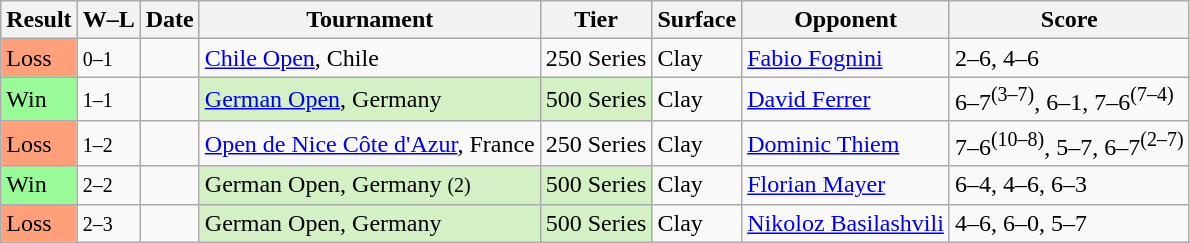<table class="sortable wikitable">
<tr>
<th>Result</th>
<th class=unsortable>W–L</th>
<th>Date</th>
<th>Tournament</th>
<th>Tier</th>
<th>Surface</th>
<th>Opponent</th>
<th class=unsortable>Score</th>
</tr>
<tr>
<td bgcolor=FFA07A>Loss</td>
<td><small>0–1</small></td>
<td><a href='#'></a></td>
<td><a href='#'>Chile Open</a>, Chile</td>
<td>250 Series</td>
<td>Clay</td>
<td> <a href='#'>Fabio Fognini</a></td>
<td>2–6, 4–6</td>
</tr>
<tr>
<td bgcolor=98FB98>Win</td>
<td><small>1–1</small></td>
<td><a href='#'></a></td>
<td style=background:#D4F1C5><a href='#'>German Open</a>, Germany</td>
<td style=background:#D4F1C5>500 Series</td>
<td>Clay</td>
<td> <a href='#'>David Ferrer</a></td>
<td>6–7<sup>(3–7)</sup>, 6–1, 7–6<sup>(7–4)</sup></td>
</tr>
<tr>
<td bgcolor=FFA07A>Loss</td>
<td><small>1–2</small></td>
<td><a href='#'></a></td>
<td><a href='#'>Open de Nice Côte d'Azur</a>, France</td>
<td>250 Series</td>
<td>Clay</td>
<td> <a href='#'>Dominic Thiem</a></td>
<td>7–6<sup>(10–8)</sup>, 5–7, 6–7<sup>(2–7)</sup></td>
</tr>
<tr>
<td bgcolor=98FB98>Win</td>
<td><small>2–2</small></td>
<td><a href='#'></a></td>
<td style=background:#D4F1C5>German Open, Germany <small>(2)</small></td>
<td style=background:#D4F1C5>500 Series</td>
<td>Clay</td>
<td> <a href='#'>Florian Mayer</a></td>
<td>6–4, 4–6, 6–3</td>
</tr>
<tr>
<td bgcolor=FFA07A>Loss</td>
<td><small>2–3</small></td>
<td><a href='#'></a></td>
<td style=background:#D4F1C5>German Open, Germany</td>
<td style=background:#D4F1C5>500 Series</td>
<td>Clay</td>
<td> <a href='#'>Nikoloz Basilashvili</a></td>
<td>4–6, 6–0, 5–7</td>
</tr>
</table>
